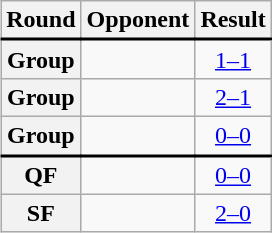<table class="wikitable plainrowheaders" style="text-align:center;margin-left:1em;float:right;clear:right">
<tr>
<th scope="col">Round</th>
<th scope="col">Opponent</th>
<th scope="col">Result</th>
</tr>
<tr style="border-top: 2px solid black;">
<th scope="row" style="text-align: center;">Group</th>
<td align="left"></td>
<td><a href='#'>1–1</a></td>
</tr>
<tr>
<th scope="row" style="text-align: center;">Group</th>
<td align="left"></td>
<td><a href='#'>2–1</a></td>
</tr>
<tr>
<th scope="row" style="text-align: center;">Group</th>
<td align="left"></td>
<td><a href='#'>0–0</a></td>
</tr>
<tr style="border-top: 2px solid black;">
<th scope="row" style="text-align: center;">QF</th>
<td align="left"></td>
<td><a href='#'>0–0</a>  </td>
</tr>
<tr>
<th scope="row" style="text-align: center;">SF</th>
<td align="left"></td>
<td><a href='#'>2–0</a></td>
</tr>
</table>
